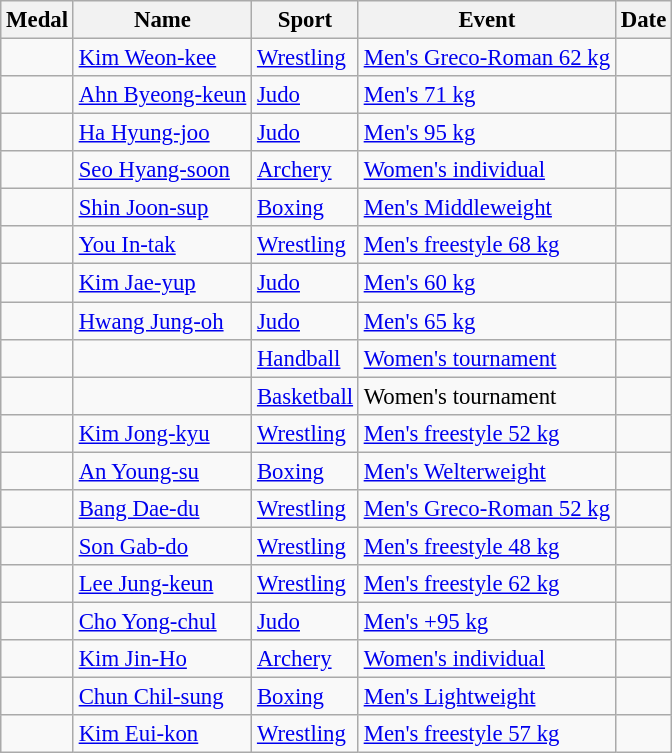<table class="wikitable sortable" style="font-size:95%;">
<tr>
<th>Medal</th>
<th>Name</th>
<th>Sport</th>
<th>Event</th>
<th>Date</th>
</tr>
<tr>
<td></td>
<td><a href='#'>Kim Weon-kee</a></td>
<td><a href='#'>Wrestling</a></td>
<td><a href='#'>Men's Greco-Roman 62 kg</a></td>
<td></td>
</tr>
<tr>
<td></td>
<td><a href='#'>Ahn Byeong-keun</a></td>
<td><a href='#'>Judo</a></td>
<td><a href='#'>Men's 71 kg</a></td>
<td></td>
</tr>
<tr>
<td></td>
<td><a href='#'>Ha Hyung-joo</a></td>
<td><a href='#'>Judo</a></td>
<td><a href='#'>Men's 95 kg</a></td>
<td></td>
</tr>
<tr>
<td></td>
<td><a href='#'>Seo Hyang-soon</a></td>
<td><a href='#'>Archery</a></td>
<td><a href='#'>Women's individual</a></td>
<td></td>
</tr>
<tr>
<td></td>
<td><a href='#'>Shin Joon-sup</a></td>
<td><a href='#'>Boxing</a></td>
<td><a href='#'>Men's Middleweight</a></td>
<td></td>
</tr>
<tr>
<td></td>
<td><a href='#'>You In-tak</a></td>
<td><a href='#'>Wrestling</a></td>
<td><a href='#'>Men's freestyle 68 kg</a></td>
<td></td>
</tr>
<tr>
<td></td>
<td><a href='#'>Kim Jae-yup</a></td>
<td><a href='#'>Judo</a></td>
<td><a href='#'>Men's 60 kg</a></td>
<td></td>
</tr>
<tr>
<td></td>
<td><a href='#'>Hwang Jung-oh</a></td>
<td><a href='#'>Judo</a></td>
<td><a href='#'>Men's 65 kg</a></td>
<td></td>
</tr>
<tr>
<td></td>
<td></td>
<td><a href='#'>Handball</a></td>
<td><a href='#'>Women's tournament</a></td>
<td></td>
</tr>
<tr>
<td></td>
<td></td>
<td><a href='#'>Basketball</a></td>
<td>Women's tournament</td>
<td></td>
</tr>
<tr>
<td></td>
<td><a href='#'>Kim Jong-kyu</a></td>
<td><a href='#'>Wrestling</a></td>
<td><a href='#'>Men's freestyle 52 kg</a></td>
<td></td>
</tr>
<tr>
<td></td>
<td><a href='#'>An Young-su</a></td>
<td><a href='#'>Boxing</a></td>
<td><a href='#'>Men's Welterweight</a></td>
<td></td>
</tr>
<tr>
<td></td>
<td><a href='#'>Bang Dae-du</a></td>
<td><a href='#'>Wrestling</a></td>
<td><a href='#'>Men's Greco-Roman 52 kg</a></td>
<td></td>
</tr>
<tr>
<td></td>
<td><a href='#'>Son Gab-do</a></td>
<td><a href='#'>Wrestling</a></td>
<td><a href='#'>Men's freestyle 48 kg</a></td>
<td></td>
</tr>
<tr>
<td></td>
<td><a href='#'>Lee Jung-keun</a></td>
<td><a href='#'>Wrestling</a></td>
<td><a href='#'>Men's freestyle 62 kg</a></td>
<td></td>
</tr>
<tr>
<td></td>
<td><a href='#'>Cho Yong-chul</a></td>
<td><a href='#'>Judo</a></td>
<td><a href='#'>Men's +95 kg</a></td>
<td></td>
</tr>
<tr>
<td></td>
<td><a href='#'>Kim Jin-Ho</a></td>
<td><a href='#'>Archery</a></td>
<td><a href='#'>Women's individual</a></td>
<td></td>
</tr>
<tr>
<td></td>
<td><a href='#'>Chun Chil-sung</a></td>
<td><a href='#'>Boxing</a></td>
<td><a href='#'>Men's Lightweight</a></td>
<td></td>
</tr>
<tr>
<td></td>
<td><a href='#'>Kim Eui-kon</a></td>
<td><a href='#'>Wrestling</a></td>
<td><a href='#'>Men's freestyle 57 kg</a></td>
<td></td>
</tr>
</table>
